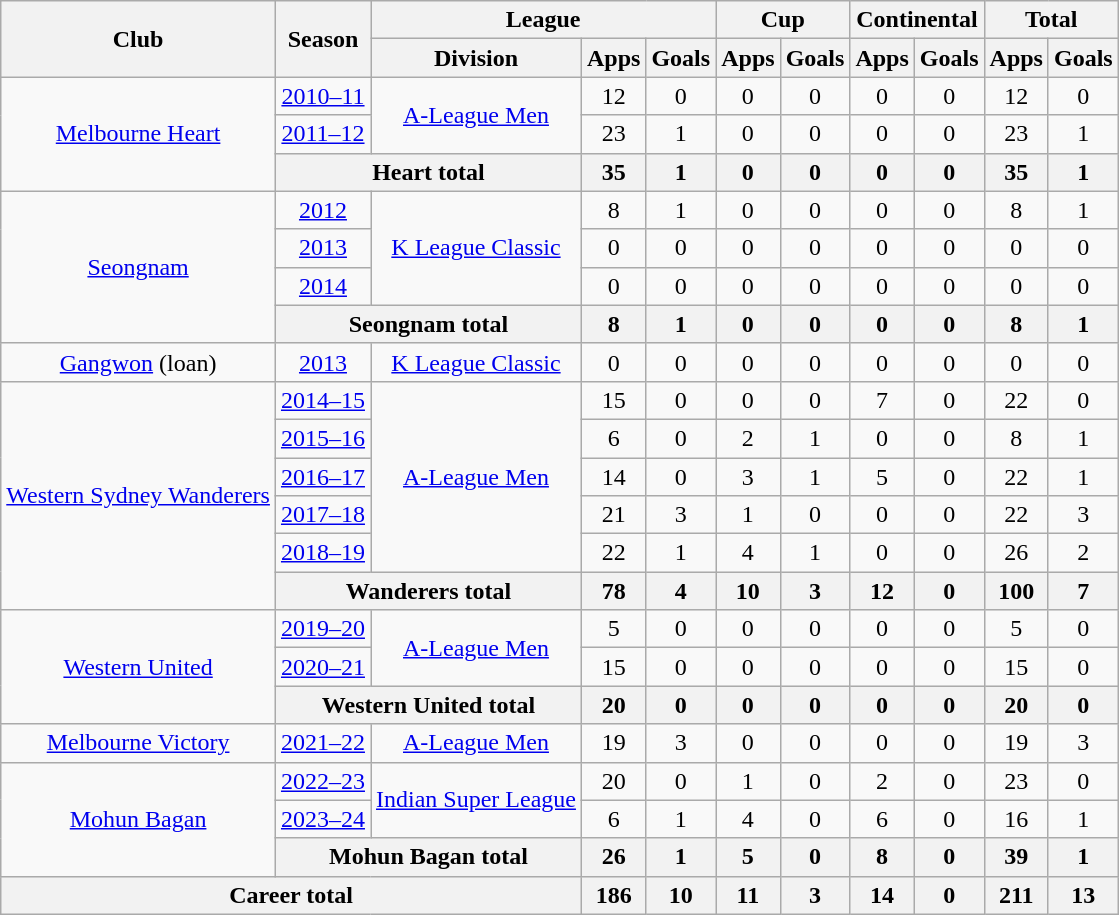<table class="wikitable" style="text-align: center;">
<tr>
<th rowspan="2">Club</th>
<th rowspan="2">Season</th>
<th colspan="3">League</th>
<th colspan="2">Cup</th>
<th colspan="2">Continental</th>
<th colspan="2">Total</th>
</tr>
<tr>
<th>Division</th>
<th>Apps</th>
<th>Goals</th>
<th>Apps</th>
<th>Goals</th>
<th>Apps</th>
<th>Goals</th>
<th>Apps</th>
<th>Goals</th>
</tr>
<tr>
<td rowspan="3" valign="center"><a href='#'>Melbourne Heart</a></td>
<td><a href='#'>2010–11</a></td>
<td rowspan=2><a href='#'>A-League Men</a></td>
<td>12</td>
<td>0</td>
<td>0</td>
<td>0</td>
<td>0</td>
<td>0</td>
<td>12</td>
<td>0</td>
</tr>
<tr>
<td><a href='#'>2011–12</a></td>
<td>23</td>
<td>1</td>
<td>0</td>
<td>0</td>
<td>0</td>
<td>0</td>
<td>23</td>
<td>1</td>
</tr>
<tr>
<th colspan=2>Heart total</th>
<th>35</th>
<th>1</th>
<th>0</th>
<th>0</th>
<th>0</th>
<th>0</th>
<th>35</th>
<th>1</th>
</tr>
<tr>
<td rowspan=4><a href='#'>Seongnam</a></td>
<td><a href='#'>2012</a></td>
<td rowspan=3><a href='#'>K League Classic</a></td>
<td>8</td>
<td>1</td>
<td>0</td>
<td>0</td>
<td>0</td>
<td>0</td>
<td>8</td>
<td>1</td>
</tr>
<tr>
<td><a href='#'>2013</a></td>
<td>0</td>
<td>0</td>
<td>0</td>
<td>0</td>
<td>0</td>
<td>0</td>
<td>0</td>
<td>0</td>
</tr>
<tr>
<td><a href='#'>2014</a></td>
<td>0</td>
<td>0</td>
<td>0</td>
<td>0</td>
<td>0</td>
<td>0</td>
<td>0</td>
<td>0</td>
</tr>
<tr>
<th colspan=2>Seongnam total</th>
<th>8</th>
<th>1</th>
<th>0</th>
<th>0</th>
<th>0</th>
<th>0</th>
<th>8</th>
<th>1</th>
</tr>
<tr>
<td><a href='#'>Gangwon</a> (loan)</td>
<td><a href='#'>2013</a></td>
<td><a href='#'>K League Classic</a></td>
<td>0</td>
<td>0</td>
<td>0</td>
<td>0</td>
<td>0</td>
<td>0</td>
<td>0</td>
<td>0</td>
</tr>
<tr>
<td rowspan=6><a href='#'>Western Sydney Wanderers</a></td>
<td><a href='#'>2014–15</a></td>
<td rowspan=5><a href='#'>A-League Men</a></td>
<td>15</td>
<td>0</td>
<td>0</td>
<td>0</td>
<td>7</td>
<td>0</td>
<td>22</td>
<td>0</td>
</tr>
<tr>
<td><a href='#'>2015–16</a></td>
<td>6</td>
<td>0</td>
<td>2</td>
<td>1</td>
<td>0</td>
<td>0</td>
<td>8</td>
<td>1</td>
</tr>
<tr>
<td><a href='#'>2016–17</a></td>
<td>14</td>
<td>0</td>
<td>3</td>
<td>1</td>
<td>5</td>
<td>0</td>
<td>22</td>
<td>1</td>
</tr>
<tr>
<td><a href='#'>2017–18</a></td>
<td>21</td>
<td>3</td>
<td>1</td>
<td>0</td>
<td>0</td>
<td>0</td>
<td>22</td>
<td>3</td>
</tr>
<tr>
<td><a href='#'>2018–19</a></td>
<td>22</td>
<td>1</td>
<td>4</td>
<td>1</td>
<td>0</td>
<td>0</td>
<td>26</td>
<td>2</td>
</tr>
<tr>
<th colspan=2>Wanderers total</th>
<th>78</th>
<th>4</th>
<th>10</th>
<th>3</th>
<th>12</th>
<th>0</th>
<th>100</th>
<th>7</th>
</tr>
<tr>
<td rowspan=3><a href='#'>Western United</a></td>
<td><a href='#'>2019–20</a></td>
<td rowspan=2><a href='#'>A-League Men</a></td>
<td>5</td>
<td>0</td>
<td>0</td>
<td>0</td>
<td>0</td>
<td>0</td>
<td>5</td>
<td>0</td>
</tr>
<tr>
<td><a href='#'>2020–21</a></td>
<td>15</td>
<td>0</td>
<td>0</td>
<td>0</td>
<td>0</td>
<td>0</td>
<td>15</td>
<td>0</td>
</tr>
<tr>
<th colspan=2>Western United total</th>
<th>20</th>
<th>0</th>
<th>0</th>
<th>0</th>
<th>0</th>
<th>0</th>
<th>20</th>
<th>0</th>
</tr>
<tr>
<td><a href='#'>Melbourne Victory</a></td>
<td><a href='#'>2021–22</a></td>
<td><a href='#'>A-League Men</a></td>
<td>19</td>
<td>3</td>
<td>0</td>
<td>0</td>
<td>0</td>
<td>0</td>
<td>19</td>
<td>3</td>
</tr>
<tr>
<td rowspan="3"><a href='#'>Mohun Bagan</a></td>
<td><a href='#'>2022–23</a></td>
<td rowspan="2"><a href='#'>Indian Super League</a></td>
<td>20</td>
<td>0</td>
<td>1</td>
<td>0</td>
<td>2</td>
<td>0</td>
<td>23</td>
<td>0</td>
</tr>
<tr>
<td><a href='#'>2023–24</a></td>
<td>6</td>
<td>1</td>
<td>4</td>
<td>0</td>
<td>6</td>
<td>0</td>
<td>16</td>
<td>1</td>
</tr>
<tr>
<th colspan="2">Mohun Bagan total</th>
<th>26</th>
<th>1</th>
<th>5</th>
<th>0</th>
<th>8</th>
<th>0</th>
<th>39</th>
<th>1</th>
</tr>
<tr>
<th colspan=3>Career total</th>
<th>186</th>
<th>10</th>
<th>11</th>
<th>3</th>
<th>14</th>
<th>0</th>
<th>211</th>
<th>13</th>
</tr>
</table>
